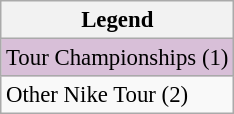<table class="wikitable" style="font-size:95%;">
<tr>
<th>Legend</th>
</tr>
<tr style="background:thistle;">
<td>Tour Championships (1)</td>
</tr>
<tr>
<td>Other Nike Tour (2)</td>
</tr>
</table>
